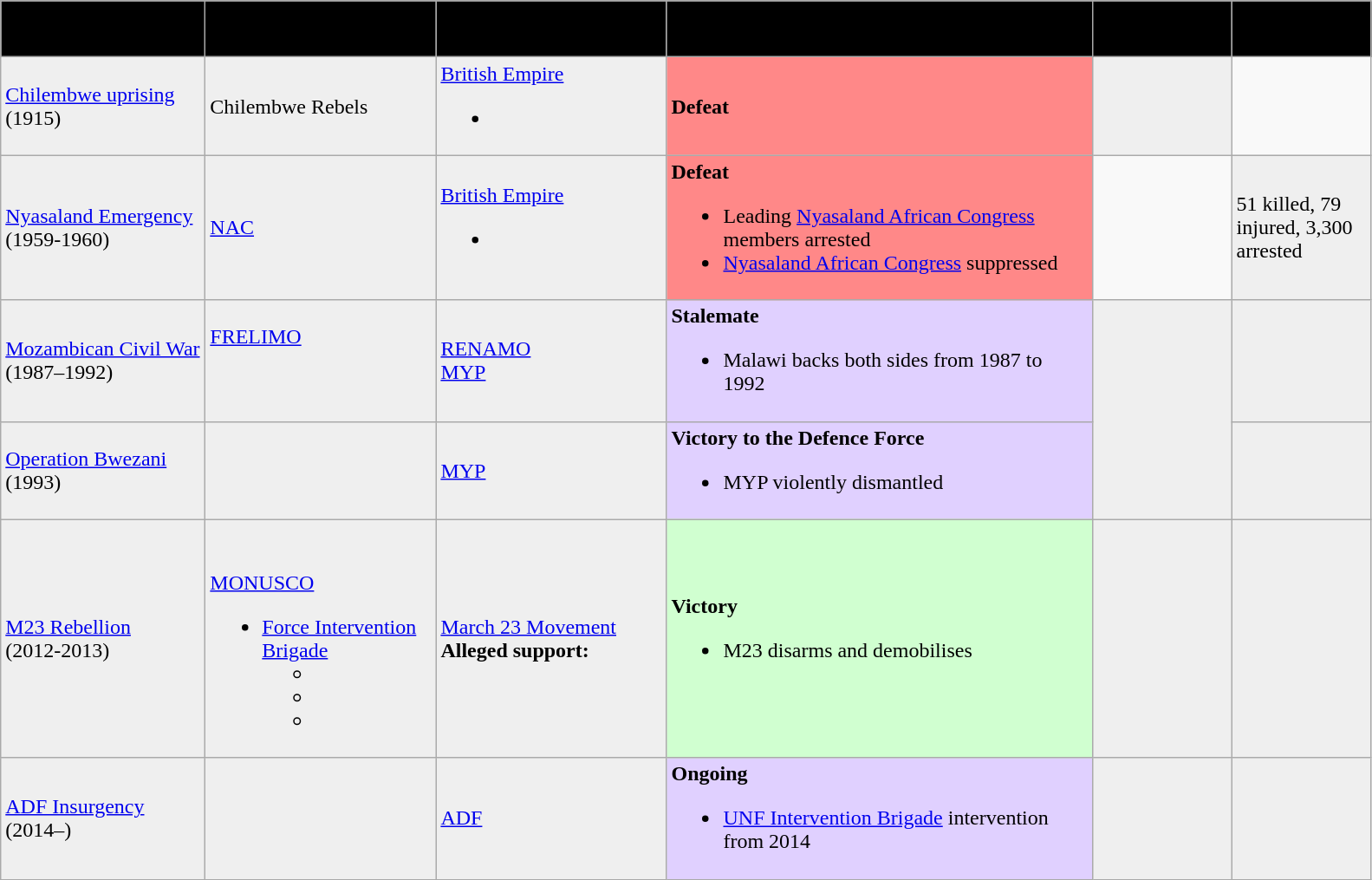<table class="wikitable">
<tr>
<th style="background:#000000" rowspan="1" width=150px><span>Conflict</span></th>
<th style="background:#000000" rowspan="1" width=170px><span>Malawi <br> and allies</span></th>
<th style="background:#000000" rowspan="1" width=170px><span>Opponents</span></th>
<th style="background:#000000" rowspan="1" width=320px><span>Results</span></th>
<th style="background:#000000" rowspan="1" width=100px><span>President <br> of Malawi</span></th>
<th style="background:#000000" rowspan="1" width=100px><span>Losses</span></th>
</tr>
<tr>
<td style="background:#efefef"><a href='#'>Chilembwe uprising</a><br>(1915)</td>
<td style="background:#efefef">Chilembwe Rebels</td>
<td style="background:#efefef"> <a href='#'>British Empire</a><br><ul><li></li></ul></td>
<td style="background:#F88"><strong>Defeat</strong></td>
<td style="background:#efefef"></td>
<td></td>
</tr>
<tr>
<td style="background:#efefef"><a href='#'>Nyasaland Emergency</a><br>(1959-1960)</td>
<td style="background:#efefef"><a href='#'>NAC</a></td>
<td style="background:#efefef"> <a href='#'>British Empire</a><br><ul><li></li></ul></td>
<td style="background:#F88"><strong>Defeat</strong><br><ul><li>Leading <a href='#'>Nyasaland African Congress</a> members arrested</li><li><a href='#'>Nyasaland African Congress</a> suppressed</li></ul></td>
<td></td>
<td style="background:#efefef">51 killed, 79 injured, 3,300 arrested</td>
</tr>
<tr>
<td style="background:#efefef"><a href='#'>Mozambican Civil War</a><br>(1987–1992)</td>
<td style="background:#efefef"> <a href='#'>FRELIMO</a> <br> <br><br></td>
<td style="background:#efefef"> <a href='#'>RENAMO</a><br> <a href='#'>MYP</a></td>
<td style="background:#E0D0FF"><strong>Stalemate</strong><br><ul><li>Malawi backs both sides from 1987 to 1992</li></ul></td>
<td style="background:#efefef" rowspan=2></td>
<td style="background:#efefef"></td>
</tr>
<tr>
<td style="background:#efefef"><a href='#'>Operation Bwezani</a><br>(1993)</td>
<td style="background:#efefef"></td>
<td style="background:#efefef"> <a href='#'>MYP</a></td>
<td style="background:#E0D0FF"><strong>Victory to the Defence Force</strong><br><ul><li>MYP violently dismantled</li></ul></td>
<td style="background:#efefef"></td>
</tr>
<tr>
<td style="background:#efefef"><a href='#'>M23 Rebellion</a><br>(2012-2013)</td>
<td style="background:#efefef"><br><br> <a href='#'>MONUSCO</a><ul><li> <a href='#'>Force Intervention Brigade</a><ul><li></li><li></li><li></li></ul></li></ul></td>
<td style="background:#efefef"> <a href='#'>March 23 Movement</a><br><strong>Alleged support:</strong><br></td>
<td style="background:#D0FFD0"><strong>Victory</strong><br><ul><li>M23 disarms and demobilises</li></ul></td>
<td style="background:#efefef"></td>
<td style="background:#efefef"></td>
</tr>
<tr>
<td style="background:#efefef"><a href='#'>ADF Insurgency</a><br>(2014–)</td>
<td style="background:#efefef"><br><br><br><br></td>
<td style="background:#efefef"> <a href='#'>ADF</a></td>
<td style="background:#E0D0FF"><strong>Ongoing</strong><br><ul><li><a href='#'>UNF Intervention Brigade</a> intervention from 2014</li></ul></td>
<td style="background:#efefef"></td>
<td style="background:#efefef"></td>
</tr>
</table>
